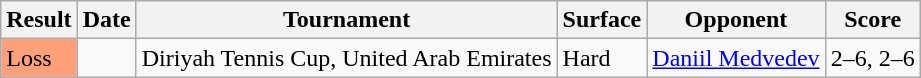<table class="sortable wikitable">
<tr>
<th>Result</th>
<th>Date</th>
<th>Tournament</th>
<th>Surface</th>
<th>Opponent</th>
<th class=unsortable>Score</th>
</tr>
<tr>
<td style=background:#ffa07a>Loss</td>
<td></td>
<td>Diriyah Tennis Cup, United Arab Emirates</td>
<td>Hard</td>
<td> <a href='#'>Daniil Medvedev</a></td>
<td>2–6, 2–6</td>
</tr>
</table>
